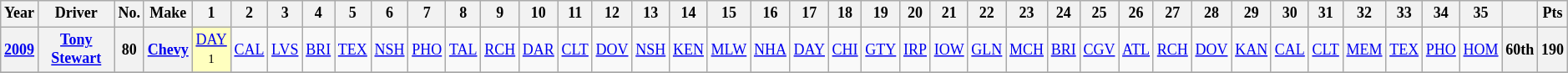<table class="wikitable" style="text-align:center; font-size:75%">
<tr>
<th>Year</th>
<th>Driver</th>
<th>No.</th>
<th>Make</th>
<th>1</th>
<th>2</th>
<th>3</th>
<th>4</th>
<th>5</th>
<th>6</th>
<th>7</th>
<th>8</th>
<th>9</th>
<th>10</th>
<th>11</th>
<th>12</th>
<th>13</th>
<th>14</th>
<th>15</th>
<th>16</th>
<th>17</th>
<th>18</th>
<th>19</th>
<th>20</th>
<th>21</th>
<th>22</th>
<th>23</th>
<th>24</th>
<th>25</th>
<th>26</th>
<th>27</th>
<th>28</th>
<th>29</th>
<th>30</th>
<th>31</th>
<th>32</th>
<th>33</th>
<th>34</th>
<th>35</th>
<th></th>
<th>Pts</th>
</tr>
<tr>
<th><a href='#'>2009</a></th>
<th><a href='#'>Tony Stewart</a></th>
<th>80</th>
<th><a href='#'>Chevy</a></th>
<td style="background:#FFFFBF;"><a href='#'>DAY</a><br><small>1</small></td>
<td><a href='#'>CAL</a></td>
<td><a href='#'>LVS</a></td>
<td><a href='#'>BRI</a></td>
<td><a href='#'>TEX</a></td>
<td><a href='#'>NSH</a></td>
<td><a href='#'>PHO</a></td>
<td><a href='#'>TAL</a></td>
<td><a href='#'>RCH</a></td>
<td><a href='#'>DAR</a></td>
<td><a href='#'>CLT</a></td>
<td><a href='#'>DOV</a></td>
<td><a href='#'>NSH</a></td>
<td><a href='#'>KEN</a></td>
<td><a href='#'>MLW</a></td>
<td><a href='#'>NHA</a></td>
<td><a href='#'>DAY</a></td>
<td><a href='#'>CHI</a></td>
<td><a href='#'>GTY</a></td>
<td><a href='#'>IRP</a></td>
<td><a href='#'>IOW</a></td>
<td><a href='#'>GLN</a></td>
<td><a href='#'>MCH</a></td>
<td><a href='#'>BRI</a></td>
<td><a href='#'>CGV</a></td>
<td><a href='#'>ATL</a></td>
<td><a href='#'>RCH</a></td>
<td><a href='#'>DOV</a></td>
<td><a href='#'>KAN</a></td>
<td><a href='#'>CAL</a></td>
<td><a href='#'>CLT</a></td>
<td><a href='#'>MEM</a></td>
<td><a href='#'>TEX</a></td>
<td><a href='#'>PHO</a></td>
<td><a href='#'>HOM</a></td>
<th>60th</th>
<th>190</th>
</tr>
<tr>
</tr>
</table>
